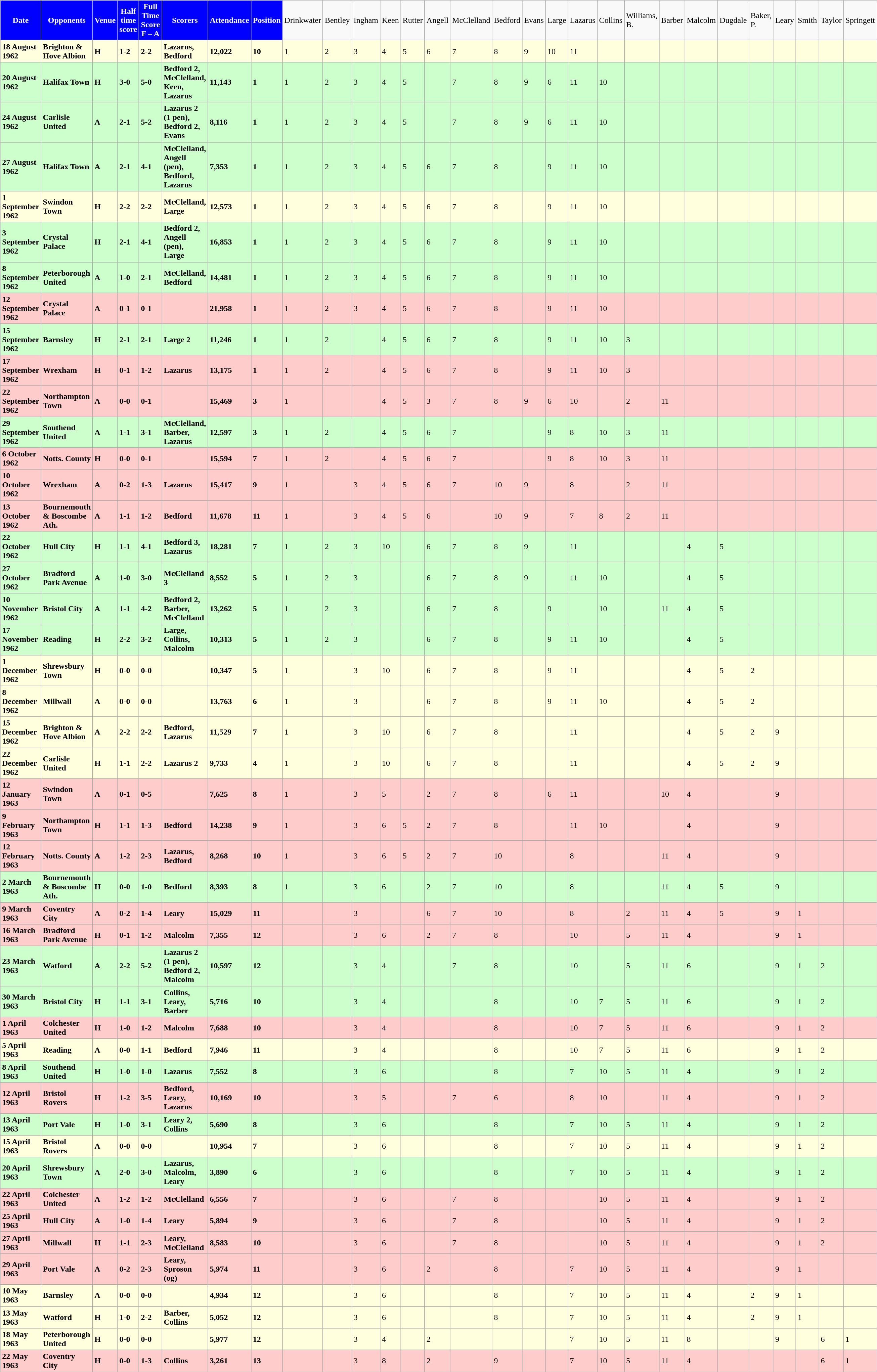<table class="wikitable">
<tr>
<th style="background:#0000FF; color:white; text-align:center;">Date</th>
<th style="background:#0000FF; color:white; text-align:center;">Opponents</th>
<th style="background:#0000FF; color:white; text-align:center;">Venue</th>
<th style="background:#0000FF; color:white; text-align:center;">Half time score</th>
<th style="background:#0000FF; color:white; text-align:center;">Full Time Score<br><strong>F – A</strong></th>
<th style="background:#0000FF; color:white; text-align:center;">Scorers</th>
<th style="background:#0000FF; color:white; text-align:center;">Attendance</th>
<th style="background:#0000FF; color:white; text-align:center;">Position</th>
<td>Drinkwater</td>
<td>Bentley</td>
<td>Ingham</td>
<td>Keen</td>
<td>Rutter</td>
<td>Angell</td>
<td>McClelland</td>
<td>Bedford</td>
<td>Evans</td>
<td>Large</td>
<td>Lazarus</td>
<td>Collins</td>
<td>Williams, B.</td>
<td>Barber</td>
<td>Malcolm</td>
<td>Dugdale</td>
<td>Baker, P.</td>
<td>Leary</td>
<td>Smith</td>
<td>Taylor</td>
<td>Springett</td>
</tr>
<tr bgcolor="#ffffdd">
<td><strong>18 August 1962</strong></td>
<td><strong>Brighton & Hove Albion</strong></td>
<td><strong>H</strong></td>
<td><strong>1-2</strong></td>
<td><strong>2-2</strong></td>
<td><strong>Lazarus, Bedford</strong></td>
<td><strong>12,022</strong></td>
<td><strong>10</strong></td>
<td>1</td>
<td>2</td>
<td>3</td>
<td>4</td>
<td>5</td>
<td>6</td>
<td>7</td>
<td>8</td>
<td>9</td>
<td>10</td>
<td>11</td>
<td></td>
<td></td>
<td></td>
<td></td>
<td></td>
<td></td>
<td></td>
<td></td>
<td></td>
<td></td>
</tr>
<tr bgcolor="#ccffcc">
<td><strong>20 August 1962</strong></td>
<td><strong>Halifax Town</strong></td>
<td><strong>H</strong></td>
<td><strong>3-0</strong></td>
<td><strong>5-0</strong></td>
<td><strong>Bedford 2, McClelland, Keen, Lazarus</strong></td>
<td><strong>11,143</strong></td>
<td><strong>1</strong></td>
<td>1</td>
<td>2</td>
<td>3</td>
<td>4</td>
<td>5</td>
<td></td>
<td>7</td>
<td>8</td>
<td>9</td>
<td>6</td>
<td>11</td>
<td>10</td>
<td></td>
<td></td>
<td></td>
<td></td>
<td></td>
<td></td>
<td></td>
<td></td>
<td></td>
</tr>
<tr bgcolor="#ccffcc">
<td><strong>24 August 1962</strong></td>
<td><strong>Carlisle United</strong></td>
<td><strong>A</strong></td>
<td><strong>2-1</strong></td>
<td><strong>5-2</strong></td>
<td><strong>Lazarus 2 (1 pen), Bedford 2, Evans</strong></td>
<td><strong>8,116</strong></td>
<td><strong>1</strong></td>
<td>1</td>
<td>2</td>
<td>3</td>
<td>4</td>
<td>5</td>
<td></td>
<td>7</td>
<td>8</td>
<td>9</td>
<td>6</td>
<td>11</td>
<td>10</td>
<td></td>
<td></td>
<td></td>
<td></td>
<td></td>
<td></td>
<td></td>
<td></td>
<td></td>
</tr>
<tr bgcolor="#ccffcc">
<td><strong>27 August 1962</strong></td>
<td><strong>Halifax Town</strong></td>
<td><strong>A</strong></td>
<td><strong>2-1</strong></td>
<td><strong>4-1</strong></td>
<td><strong>McClelland, Angell (pen), Bedford, Lazarus</strong></td>
<td><strong>7,353</strong></td>
<td><strong>1</strong></td>
<td>1</td>
<td>2</td>
<td>3</td>
<td>4</td>
<td>5</td>
<td>6</td>
<td>7</td>
<td>8</td>
<td></td>
<td>9</td>
<td>11</td>
<td>10</td>
<td></td>
<td></td>
<td></td>
<td></td>
<td></td>
<td></td>
<td></td>
<td></td>
<td></td>
</tr>
<tr bgcolor="#ffffdd">
<td><strong>1 September 1962</strong></td>
<td><strong>Swindon Town</strong></td>
<td><strong>H</strong></td>
<td><strong>2-2</strong></td>
<td><strong>2-2</strong></td>
<td><strong>McClelland, Large</strong></td>
<td><strong>12,573</strong></td>
<td><strong>1</strong></td>
<td>1</td>
<td>2</td>
<td>3</td>
<td>4</td>
<td>5</td>
<td>6</td>
<td>7</td>
<td>8</td>
<td></td>
<td>9</td>
<td>11</td>
<td>10</td>
<td></td>
<td></td>
<td></td>
<td></td>
<td></td>
<td></td>
<td></td>
<td></td>
<td></td>
</tr>
<tr bgcolor="#ccffcc">
<td><strong>3 September 1962</strong></td>
<td><strong>Crystal Palace</strong></td>
<td><strong>H</strong></td>
<td><strong>2-1</strong></td>
<td><strong>4-1</strong></td>
<td><strong>Bedford 2, Angell (pen), Large</strong></td>
<td><strong>16,853</strong></td>
<td><strong>1</strong></td>
<td>1</td>
<td>2</td>
<td>3</td>
<td>4</td>
<td>5</td>
<td>6</td>
<td>7</td>
<td>8</td>
<td></td>
<td>9</td>
<td>11</td>
<td>10</td>
<td></td>
<td></td>
<td></td>
<td></td>
<td></td>
<td></td>
<td></td>
<td></td>
<td></td>
</tr>
<tr bgcolor="#ccffcc">
<td><strong>8 September 1962</strong></td>
<td><strong>Peterborough United</strong></td>
<td><strong>A</strong></td>
<td><strong>1-0</strong></td>
<td><strong>2-1</strong></td>
<td><strong>McClelland, Bedford</strong></td>
<td><strong>14,481</strong></td>
<td><strong>1</strong></td>
<td>1</td>
<td>2</td>
<td>3</td>
<td>4</td>
<td>5</td>
<td>6</td>
<td>7</td>
<td>8</td>
<td></td>
<td>9</td>
<td>11</td>
<td>10</td>
<td></td>
<td></td>
<td></td>
<td></td>
<td></td>
<td></td>
<td></td>
<td></td>
<td></td>
</tr>
<tr bgcolor="#ffcccc">
<td><strong>12 September 1962</strong></td>
<td><strong>Crystal Palace</strong></td>
<td><strong>A</strong></td>
<td><strong>0-1</strong></td>
<td><strong>0-1</strong></td>
<td></td>
<td><strong>21,958</strong></td>
<td><strong>1</strong></td>
<td>1</td>
<td>2</td>
<td>3</td>
<td>4</td>
<td>5</td>
<td>6</td>
<td>7</td>
<td>8</td>
<td></td>
<td>9</td>
<td>11</td>
<td>10</td>
<td></td>
<td></td>
<td></td>
<td></td>
<td></td>
<td></td>
<td></td>
<td></td>
<td></td>
</tr>
<tr bgcolor="#ccffcc">
<td><strong>15 September 1962</strong></td>
<td><strong>Barnsley</strong></td>
<td><strong>H</strong></td>
<td><strong>2-1</strong></td>
<td><strong>2-1</strong></td>
<td><strong>Large 2</strong></td>
<td><strong>11,246</strong></td>
<td><strong>1</strong></td>
<td>1</td>
<td>2</td>
<td></td>
<td>4</td>
<td>5</td>
<td>6</td>
<td>7</td>
<td>8</td>
<td></td>
<td>9</td>
<td>11</td>
<td>10</td>
<td>3</td>
<td></td>
<td></td>
<td></td>
<td></td>
<td></td>
<td></td>
<td></td>
<td></td>
</tr>
<tr bgcolor="#ffcccc">
<td><strong>17 September 1962</strong></td>
<td><strong>Wrexham</strong></td>
<td><strong>H</strong></td>
<td><strong>0-1</strong></td>
<td><strong>1-2</strong></td>
<td><strong>Lazarus</strong></td>
<td><strong>13,175</strong></td>
<td><strong>1</strong></td>
<td>1</td>
<td>2</td>
<td></td>
<td>4</td>
<td>5</td>
<td>6</td>
<td>7</td>
<td>8</td>
<td></td>
<td>9</td>
<td>11</td>
<td>10</td>
<td>3</td>
<td></td>
<td></td>
<td></td>
<td></td>
<td></td>
<td></td>
<td></td>
<td></td>
</tr>
<tr bgcolor="#ffcccc">
<td><strong>22 September 1962</strong></td>
<td><strong>Northampton Town</strong></td>
<td><strong>A</strong></td>
<td><strong>0-0</strong></td>
<td><strong>0-1</strong></td>
<td></td>
<td><strong>15,469</strong></td>
<td><strong>3</strong></td>
<td>1</td>
<td></td>
<td></td>
<td>4</td>
<td>5</td>
<td>3</td>
<td>7</td>
<td>8</td>
<td>9</td>
<td>6</td>
<td>10</td>
<td></td>
<td>2</td>
<td>11</td>
<td></td>
<td></td>
<td></td>
<td></td>
<td></td>
<td></td>
<td></td>
</tr>
<tr bgcolor="#ccffcc">
<td><strong>29 September 1962</strong></td>
<td><strong>Southend United</strong></td>
<td><strong>A</strong></td>
<td><strong>1-1</strong></td>
<td><strong>3-1</strong></td>
<td><strong>McClelland, Barber, Lazarus</strong></td>
<td><strong>12,597</strong></td>
<td><strong>3</strong></td>
<td>1</td>
<td>2</td>
<td></td>
<td>4</td>
<td>5</td>
<td>6</td>
<td>7</td>
<td></td>
<td></td>
<td>9</td>
<td>8</td>
<td>10</td>
<td>3</td>
<td>11</td>
<td></td>
<td></td>
<td></td>
<td></td>
<td></td>
<td></td>
<td></td>
</tr>
<tr bgcolor="#ffcccc">
<td><strong>6 October 1962</strong></td>
<td><strong>Notts. County</strong></td>
<td><strong>H</strong></td>
<td><strong>0-0</strong></td>
<td><strong>0-1</strong></td>
<td></td>
<td><strong>15,594</strong></td>
<td><strong>7</strong></td>
<td>1</td>
<td>2</td>
<td></td>
<td>4</td>
<td>5</td>
<td>6</td>
<td>7</td>
<td></td>
<td></td>
<td>9</td>
<td>8</td>
<td>10</td>
<td>3</td>
<td>11</td>
<td></td>
<td></td>
<td></td>
<td></td>
<td></td>
<td></td>
<td></td>
</tr>
<tr bgcolor="#ffcccc">
<td><strong>10 October 1962</strong></td>
<td><strong>Wrexham</strong></td>
<td><strong>A</strong></td>
<td><strong>0-2</strong></td>
<td><strong>1-3</strong></td>
<td><strong>Lazarus</strong></td>
<td><strong>15,417</strong></td>
<td><strong>9</strong></td>
<td>1</td>
<td></td>
<td>3</td>
<td>4</td>
<td>5</td>
<td>6</td>
<td>7</td>
<td>10</td>
<td>9</td>
<td></td>
<td>8</td>
<td></td>
<td>2</td>
<td>11</td>
<td></td>
<td></td>
<td></td>
<td></td>
<td></td>
<td></td>
<td></td>
</tr>
<tr bgcolor="#ffcccc">
<td><strong>13 October 1962</strong></td>
<td><strong>Bournemouth & Boscombe Ath.</strong></td>
<td><strong>A</strong></td>
<td><strong>1-1</strong></td>
<td><strong>1-2</strong></td>
<td><strong>Bedford</strong></td>
<td><strong>11,678</strong></td>
<td><strong>11</strong></td>
<td>1</td>
<td></td>
<td>3</td>
<td>4</td>
<td>5</td>
<td>6</td>
<td></td>
<td>10</td>
<td>9</td>
<td></td>
<td>7</td>
<td>8</td>
<td>2</td>
<td>11</td>
<td></td>
<td></td>
<td></td>
<td></td>
<td></td>
<td></td>
<td></td>
</tr>
<tr bgcolor="#ccffcc">
<td><strong>22 October 1962</strong></td>
<td><strong>Hull City</strong></td>
<td><strong>H</strong></td>
<td><strong>1-1</strong></td>
<td><strong>4-1</strong></td>
<td><strong>Bedford 3, Lazarus</strong></td>
<td><strong>18,281</strong></td>
<td><strong>7</strong></td>
<td>1</td>
<td>2</td>
<td>3</td>
<td>10</td>
<td></td>
<td>6</td>
<td>7</td>
<td>8</td>
<td>9</td>
<td></td>
<td>11</td>
<td></td>
<td></td>
<td></td>
<td>4</td>
<td>5</td>
<td></td>
<td></td>
<td></td>
<td></td>
<td></td>
</tr>
<tr bgcolor="#ccffcc">
<td><strong>27 October 1962</strong></td>
<td><strong>Bradford Park Avenue</strong></td>
<td><strong>A</strong></td>
<td><strong>1-0</strong></td>
<td><strong>3-0</strong></td>
<td><strong>McClelland 3</strong></td>
<td><strong>8,552</strong></td>
<td><strong>5</strong></td>
<td>1</td>
<td>2</td>
<td>3</td>
<td></td>
<td></td>
<td>6</td>
<td>7</td>
<td>8</td>
<td>9</td>
<td></td>
<td>11</td>
<td>10</td>
<td></td>
<td></td>
<td>4</td>
<td>5</td>
<td></td>
<td></td>
<td></td>
<td></td>
<td></td>
</tr>
<tr bgcolor="#ccffcc">
<td><strong>10 November 1962</strong></td>
<td><strong>Bristol City</strong></td>
<td><strong>A</strong></td>
<td><strong>1-1</strong></td>
<td><strong>4-2</strong></td>
<td><strong>Bedford 2, Barber, McClelland</strong></td>
<td><strong>13,262</strong></td>
<td><strong>5</strong></td>
<td>1</td>
<td>2</td>
<td>3</td>
<td></td>
<td></td>
<td>6</td>
<td>7</td>
<td>8</td>
<td></td>
<td>9</td>
<td></td>
<td>10</td>
<td></td>
<td>11</td>
<td>4</td>
<td>5</td>
<td></td>
<td></td>
<td></td>
<td></td>
<td></td>
</tr>
<tr bgcolor="#ccffcc">
<td><strong>17 November 1962</strong></td>
<td><strong>Reading</strong></td>
<td><strong>H</strong></td>
<td><strong>2-2</strong></td>
<td><strong>3-2</strong></td>
<td><strong>Large, Collins, Malcolm</strong></td>
<td><strong>10,313</strong></td>
<td><strong>5</strong></td>
<td>1</td>
<td>2</td>
<td>3</td>
<td></td>
<td></td>
<td>6</td>
<td>7</td>
<td>8</td>
<td></td>
<td>9</td>
<td>11</td>
<td>10</td>
<td></td>
<td></td>
<td>4</td>
<td>5</td>
<td></td>
<td></td>
<td></td>
<td></td>
<td></td>
</tr>
<tr bgcolor="#ffffdd">
<td><strong>1 December 1962</strong></td>
<td><strong>Shrewsbury Town</strong></td>
<td><strong>H</strong></td>
<td><strong>0-0</strong></td>
<td><strong>0-0</strong></td>
<td></td>
<td><strong>10,347</strong></td>
<td><strong>5</strong></td>
<td>1</td>
<td></td>
<td>3</td>
<td>10</td>
<td></td>
<td>6</td>
<td>7</td>
<td>8</td>
<td></td>
<td>9</td>
<td>11</td>
<td></td>
<td></td>
<td></td>
<td>4</td>
<td>5</td>
<td>2</td>
<td></td>
<td></td>
<td></td>
<td></td>
</tr>
<tr bgcolor="#ffffdd">
<td><strong>8 December 1962</strong></td>
<td><strong>Millwall</strong></td>
<td><strong>A</strong></td>
<td><strong>0-0</strong></td>
<td><strong>0-0</strong></td>
<td></td>
<td><strong>13,763</strong></td>
<td><strong>6</strong></td>
<td>1</td>
<td></td>
<td>3</td>
<td></td>
<td></td>
<td>6</td>
<td>7</td>
<td>8</td>
<td></td>
<td>9</td>
<td>11</td>
<td>10</td>
<td></td>
<td></td>
<td>4</td>
<td>5</td>
<td>2</td>
<td></td>
<td></td>
<td></td>
<td></td>
</tr>
<tr bgcolor="#ffffdd">
<td><strong>15 December 1962</strong></td>
<td><strong>Brighton & Hove Albion</strong></td>
<td><strong>A</strong></td>
<td><strong>2-2</strong></td>
<td><strong>2-2</strong></td>
<td><strong>Bedford, Lazarus</strong></td>
<td><strong>11,529</strong></td>
<td><strong>7</strong></td>
<td>1</td>
<td></td>
<td>3</td>
<td>10</td>
<td></td>
<td>6</td>
<td>7</td>
<td>8</td>
<td></td>
<td></td>
<td>11</td>
<td></td>
<td></td>
<td></td>
<td>4</td>
<td>5</td>
<td>2</td>
<td>9</td>
<td></td>
<td></td>
<td></td>
</tr>
<tr bgcolor="#ffffdd">
<td><strong>22 December 1962</strong></td>
<td><strong>Carlisle United</strong></td>
<td><strong>H</strong></td>
<td><strong>1-1</strong></td>
<td><strong>2-2</strong></td>
<td><strong>Lazarus 2</strong></td>
<td><strong>9,733</strong></td>
<td><strong>4</strong></td>
<td>1</td>
<td></td>
<td>3</td>
<td>10</td>
<td></td>
<td>6</td>
<td>7</td>
<td>8</td>
<td></td>
<td></td>
<td>11</td>
<td></td>
<td></td>
<td></td>
<td>4</td>
<td>5</td>
<td>2</td>
<td>9</td>
<td></td>
<td></td>
<td></td>
</tr>
<tr bgcolor="#ffcccc">
<td><strong>12 January 1963</strong></td>
<td><strong>Swindon Town</strong></td>
<td><strong>A</strong></td>
<td><strong>0-1</strong></td>
<td><strong>0-5</strong></td>
<td></td>
<td><strong>7,625</strong></td>
<td><strong>8</strong></td>
<td>1</td>
<td></td>
<td>3</td>
<td>5</td>
<td></td>
<td>2</td>
<td>7</td>
<td>8</td>
<td></td>
<td>6</td>
<td>11</td>
<td></td>
<td></td>
<td>10</td>
<td>4</td>
<td></td>
<td></td>
<td>9</td>
<td></td>
<td></td>
<td></td>
</tr>
<tr bgcolor="#ffcccc">
<td><strong>9 February 1963</strong></td>
<td><strong>Northampton Town</strong></td>
<td><strong>H</strong></td>
<td><strong>1-1</strong></td>
<td><strong>1-3</strong></td>
<td><strong>Bedford</strong></td>
<td><strong>14,238</strong></td>
<td><strong>9</strong></td>
<td>1</td>
<td></td>
<td>3</td>
<td>6</td>
<td>5</td>
<td>2</td>
<td>7</td>
<td>8</td>
<td></td>
<td></td>
<td>11</td>
<td>10</td>
<td></td>
<td></td>
<td>4</td>
<td></td>
<td></td>
<td>9</td>
<td></td>
<td></td>
<td></td>
</tr>
<tr bgcolor="#ffcccc">
<td><strong>12 February 1963</strong></td>
<td><strong>Notts. County</strong></td>
<td><strong>A</strong></td>
<td><strong>1-2</strong></td>
<td><strong>2-3</strong></td>
<td><strong>Lazarus, Bedford</strong></td>
<td><strong>8,268</strong></td>
<td><strong>10</strong></td>
<td>1</td>
<td></td>
<td>3</td>
<td>6</td>
<td>5</td>
<td>2</td>
<td>7</td>
<td>10</td>
<td></td>
<td></td>
<td>8</td>
<td></td>
<td></td>
<td>11</td>
<td>4</td>
<td></td>
<td></td>
<td>9</td>
<td></td>
<td></td>
<td></td>
</tr>
<tr bgcolor="#ccffcc">
<td><strong>2 March 1963</strong></td>
<td><strong>Bournemouth & Boscombe Ath.</strong></td>
<td><strong>H</strong></td>
<td><strong>0-0</strong></td>
<td><strong>1-0</strong></td>
<td><strong>Bedford</strong></td>
<td><strong>8,393</strong></td>
<td><strong>8</strong></td>
<td>1</td>
<td></td>
<td>3</td>
<td>6</td>
<td></td>
<td>2</td>
<td>7</td>
<td>10</td>
<td></td>
<td></td>
<td>8</td>
<td></td>
<td></td>
<td>11</td>
<td>4</td>
<td>5</td>
<td></td>
<td>9</td>
<td></td>
<td></td>
<td></td>
</tr>
<tr bgcolor="#ffcccc">
<td><strong>9 March 1963</strong></td>
<td><strong>Coventry City</strong></td>
<td><strong>A</strong></td>
<td><strong>0-2</strong></td>
<td><strong>1-4</strong></td>
<td><strong>Leary</strong></td>
<td><strong>15,029</strong></td>
<td><strong>11</strong></td>
<td></td>
<td></td>
<td>3</td>
<td></td>
<td></td>
<td>6</td>
<td>7</td>
<td>10</td>
<td></td>
<td></td>
<td>8</td>
<td></td>
<td>2</td>
<td>11</td>
<td>4</td>
<td>5</td>
<td></td>
<td>9</td>
<td>1</td>
<td></td>
<td></td>
</tr>
<tr bgcolor="#ffcccc">
<td><strong>16 March 1963</strong></td>
<td><strong>Bradford Park Avenue</strong></td>
<td><strong>H</strong></td>
<td><strong>0-1</strong></td>
<td><strong>1-2</strong></td>
<td><strong>Malcolm</strong></td>
<td><strong>7,355</strong></td>
<td><strong>12</strong></td>
<td></td>
<td></td>
<td>3</td>
<td>6</td>
<td></td>
<td>2</td>
<td>7</td>
<td>8</td>
<td></td>
<td></td>
<td>10</td>
<td></td>
<td>5</td>
<td>11</td>
<td>4</td>
<td></td>
<td></td>
<td>9</td>
<td>1</td>
<td></td>
<td></td>
</tr>
<tr bgcolor="#ccffcc">
<td><strong>23 March 1963</strong></td>
<td><strong>Watford</strong></td>
<td><strong>A</strong></td>
<td><strong>2-2</strong></td>
<td><strong>5-2</strong></td>
<td><strong>Lazarus 2 (1 pen), Bedford 2, Malcolm</strong></td>
<td><strong>10,597</strong></td>
<td><strong>12</strong></td>
<td></td>
<td></td>
<td>3</td>
<td>4</td>
<td></td>
<td></td>
<td>7</td>
<td>8</td>
<td></td>
<td></td>
<td>10</td>
<td></td>
<td>5</td>
<td>11</td>
<td>6</td>
<td></td>
<td></td>
<td>9</td>
<td>1</td>
<td>2</td>
<td></td>
</tr>
<tr bgcolor="#ccffcc">
<td><strong>30 March 1963</strong></td>
<td><strong>Bristol City</strong></td>
<td><strong>H</strong></td>
<td><strong>1-1</strong></td>
<td><strong>3-1</strong></td>
<td><strong>Collins, Leary, Barber</strong></td>
<td><strong>5,716</strong></td>
<td><strong>10</strong></td>
<td></td>
<td></td>
<td>3</td>
<td>4</td>
<td></td>
<td></td>
<td></td>
<td>8</td>
<td></td>
<td></td>
<td>10</td>
<td>7</td>
<td>5</td>
<td>11</td>
<td>6</td>
<td></td>
<td></td>
<td>9</td>
<td>1</td>
<td>2</td>
<td></td>
</tr>
<tr bgcolor="#ffcccc">
<td><strong>1 April 1963</strong></td>
<td><strong>Colchester United</strong></td>
<td><strong>H</strong></td>
<td><strong>1-0</strong></td>
<td><strong>1-2</strong></td>
<td><strong>Malcolm</strong></td>
<td><strong>7,688</strong></td>
<td><strong>10</strong></td>
<td></td>
<td></td>
<td>3</td>
<td>4</td>
<td></td>
<td></td>
<td></td>
<td>8</td>
<td></td>
<td></td>
<td>10</td>
<td>7</td>
<td>5</td>
<td>11</td>
<td>6</td>
<td></td>
<td></td>
<td>9</td>
<td>1</td>
<td>2</td>
<td></td>
</tr>
<tr bgcolor="#ffffdd">
<td><strong>5 April 1963</strong></td>
<td><strong>Reading</strong></td>
<td><strong>A</strong></td>
<td><strong>0-0</strong></td>
<td><strong>1-1</strong></td>
<td><strong>Bedford</strong></td>
<td><strong>7,946</strong></td>
<td><strong>11</strong></td>
<td></td>
<td></td>
<td>3</td>
<td>4</td>
<td></td>
<td></td>
<td></td>
<td>8</td>
<td></td>
<td></td>
<td>10</td>
<td>7</td>
<td>5</td>
<td>11</td>
<td>6</td>
<td></td>
<td></td>
<td>9</td>
<td>1</td>
<td>2</td>
<td></td>
</tr>
<tr bgcolor="#ccffcc">
<td><strong>8 April 1963</strong></td>
<td><strong>Southend United</strong></td>
<td><strong>H</strong></td>
<td><strong>1-0</strong></td>
<td><strong>1-0</strong></td>
<td><strong>Lazarus</strong></td>
<td><strong>7,552</strong></td>
<td><strong>8</strong></td>
<td></td>
<td></td>
<td>3</td>
<td>6</td>
<td></td>
<td></td>
<td></td>
<td>8</td>
<td></td>
<td></td>
<td>7</td>
<td>10</td>
<td>5</td>
<td>11</td>
<td>4</td>
<td></td>
<td></td>
<td>9</td>
<td>1</td>
<td>2</td>
<td></td>
</tr>
<tr bgcolor="#ffcccc">
<td><strong>12 April 1963</strong></td>
<td><strong>Bristol Rovers</strong></td>
<td><strong>H</strong></td>
<td><strong>1-2</strong></td>
<td><strong>3-5</strong></td>
<td><strong>Bedford, Leary, Lazarus</strong></td>
<td><strong>10,169</strong></td>
<td><strong>10</strong></td>
<td></td>
<td></td>
<td>3</td>
<td>5</td>
<td></td>
<td></td>
<td>7</td>
<td>6</td>
<td></td>
<td></td>
<td>8</td>
<td>10</td>
<td></td>
<td>11</td>
<td>4</td>
<td></td>
<td></td>
<td>9</td>
<td>1</td>
<td>2</td>
<td></td>
</tr>
<tr bgcolor="#ccffcc">
<td><strong>13 April 1963</strong></td>
<td><strong>Port Vale</strong></td>
<td><strong>H</strong></td>
<td><strong>1-0</strong></td>
<td><strong>3-1</strong></td>
<td><strong>Leary 2, Collins</strong></td>
<td><strong>5,690</strong></td>
<td><strong>8</strong></td>
<td></td>
<td></td>
<td>3</td>
<td>6</td>
<td></td>
<td></td>
<td></td>
<td>8</td>
<td></td>
<td></td>
<td>7</td>
<td>10</td>
<td>5</td>
<td>11</td>
<td>4</td>
<td></td>
<td></td>
<td>9</td>
<td>1</td>
<td>2</td>
<td></td>
</tr>
<tr bgcolor="#ffffdd">
<td><strong>15 April 1963</strong></td>
<td><strong>Bristol Rovers</strong></td>
<td><strong>A</strong></td>
<td><strong>0-0</strong></td>
<td><strong>0-0</strong></td>
<td></td>
<td><strong>10,954</strong></td>
<td><strong>7</strong></td>
<td></td>
<td></td>
<td>3</td>
<td>6</td>
<td></td>
<td></td>
<td></td>
<td>8</td>
<td></td>
<td></td>
<td>7</td>
<td>10</td>
<td>5</td>
<td>11</td>
<td>4</td>
<td></td>
<td></td>
<td>9</td>
<td>1</td>
<td>2</td>
<td></td>
</tr>
<tr bgcolor="#ccffcc">
<td><strong>20 April 1963</strong></td>
<td><strong>Shrewsbury Town</strong></td>
<td><strong>A</strong></td>
<td><strong>2-0</strong></td>
<td><strong>3-0</strong></td>
<td><strong>Lazarus, Malcolm, Leary</strong></td>
<td><strong>3,890</strong></td>
<td><strong>6</strong></td>
<td></td>
<td></td>
<td>3</td>
<td>6</td>
<td></td>
<td></td>
<td></td>
<td>8</td>
<td></td>
<td></td>
<td>7</td>
<td>10</td>
<td>5</td>
<td>11</td>
<td>4</td>
<td></td>
<td></td>
<td>9</td>
<td>1</td>
<td>2</td>
<td></td>
</tr>
<tr bgcolor="#ffcccc">
<td><strong>22 April 1963</strong></td>
<td><strong>Colchester United</strong></td>
<td><strong>A</strong></td>
<td><strong>1-2</strong></td>
<td><strong>1-2</strong></td>
<td><strong>McClelland</strong></td>
<td><strong>6,556</strong></td>
<td><strong>7</strong></td>
<td></td>
<td></td>
<td>3</td>
<td>6</td>
<td></td>
<td></td>
<td>7</td>
<td>8</td>
<td></td>
<td></td>
<td></td>
<td>10</td>
<td>5</td>
<td>11</td>
<td>4</td>
<td></td>
<td></td>
<td>9</td>
<td>1</td>
<td>2</td>
<td></td>
</tr>
<tr bgcolor="#ffcccc">
<td><strong>25 April 1963</strong></td>
<td><strong>Hull City</strong></td>
<td><strong>A</strong></td>
<td><strong>1-0</strong></td>
<td><strong>1-4</strong></td>
<td><strong>Leary</strong></td>
<td><strong>5,894</strong></td>
<td><strong>9</strong></td>
<td></td>
<td></td>
<td>3</td>
<td>6</td>
<td></td>
<td></td>
<td>7</td>
<td>8</td>
<td></td>
<td></td>
<td></td>
<td>10</td>
<td>5</td>
<td>11</td>
<td>4</td>
<td></td>
<td></td>
<td>9</td>
<td>1</td>
<td>2</td>
<td></td>
</tr>
<tr bgcolor="#ffcccc">
<td><strong>27 April 1963</strong></td>
<td><strong>Millwall</strong></td>
<td><strong>H</strong></td>
<td><strong>1-1</strong></td>
<td><strong>2-3</strong></td>
<td><strong>Leary, McClelland</strong></td>
<td><strong>8,583</strong></td>
<td><strong>10</strong></td>
<td></td>
<td></td>
<td>3</td>
<td>6</td>
<td></td>
<td></td>
<td>7</td>
<td>8</td>
<td></td>
<td></td>
<td></td>
<td>10</td>
<td>5</td>
<td>11</td>
<td>4</td>
<td></td>
<td></td>
<td>9</td>
<td>1</td>
<td>2</td>
<td></td>
</tr>
<tr bgcolor="#ffcccc">
<td><strong>29 April 1963</strong></td>
<td><strong>Port Vale</strong></td>
<td><strong>A</strong></td>
<td><strong>0-2</strong></td>
<td><strong>2-3</strong></td>
<td><strong>Leary, Sproson (og)</strong></td>
<td><strong>5,974</strong></td>
<td><strong>11</strong></td>
<td></td>
<td></td>
<td>3</td>
<td>6</td>
<td></td>
<td>2</td>
<td></td>
<td>8</td>
<td></td>
<td></td>
<td>7</td>
<td>10</td>
<td>5</td>
<td>11</td>
<td>4</td>
<td></td>
<td></td>
<td>9</td>
<td>1</td>
<td></td>
<td></td>
</tr>
<tr bgcolor="#ffffdd">
<td><strong>10 May 1963</strong></td>
<td><strong>Barnsley</strong></td>
<td><strong>A</strong></td>
<td><strong>0-0</strong></td>
<td><strong>0-0</strong></td>
<td></td>
<td><strong>4,934</strong></td>
<td><strong>12</strong></td>
<td></td>
<td></td>
<td>3</td>
<td>6</td>
<td></td>
<td></td>
<td></td>
<td>8</td>
<td></td>
<td></td>
<td>7</td>
<td>10</td>
<td>5</td>
<td>11</td>
<td>4</td>
<td></td>
<td>2</td>
<td>9</td>
<td>1</td>
<td></td>
<td></td>
</tr>
<tr bgcolor="#ffffdd">
<td><strong>13 May 1963</strong></td>
<td><strong>Watford</strong></td>
<td><strong>H</strong></td>
<td><strong>1-0</strong></td>
<td><strong>2-2</strong></td>
<td><strong>Barber, Collins</strong></td>
<td><strong>5,052</strong></td>
<td><strong>12</strong></td>
<td></td>
<td></td>
<td>3</td>
<td>6</td>
<td></td>
<td></td>
<td></td>
<td>8</td>
<td></td>
<td></td>
<td>7</td>
<td>10</td>
<td>5</td>
<td>11</td>
<td>4</td>
<td></td>
<td>2</td>
<td>9</td>
<td>1</td>
<td></td>
<td></td>
</tr>
<tr bgcolor="#ffffdd">
<td><strong>18 May 1963</strong></td>
<td><strong>Peterborough United</strong></td>
<td><strong>H</strong></td>
<td><strong>0-0</strong></td>
<td><strong>0-0</strong></td>
<td></td>
<td><strong>5,977</strong></td>
<td><strong>12</strong></td>
<td></td>
<td></td>
<td>3</td>
<td>4</td>
<td></td>
<td>2</td>
<td></td>
<td></td>
<td></td>
<td></td>
<td>7</td>
<td>10</td>
<td>5</td>
<td>11</td>
<td>8</td>
<td></td>
<td></td>
<td>9</td>
<td></td>
<td>6</td>
<td>1</td>
</tr>
<tr bgcolor="#ffcccc">
<td><strong>22 May 1963</strong></td>
<td><strong>Coventry City</strong></td>
<td><strong>H</strong></td>
<td><strong>0-0</strong></td>
<td><strong>1-3</strong></td>
<td><strong>Collins</strong></td>
<td><strong>3,261</strong></td>
<td><strong>13</strong></td>
<td></td>
<td></td>
<td>3</td>
<td>8</td>
<td></td>
<td>2</td>
<td></td>
<td>9</td>
<td></td>
<td></td>
<td>7</td>
<td>10</td>
<td>5</td>
<td>11</td>
<td>4</td>
<td></td>
<td></td>
<td></td>
<td></td>
<td>6</td>
<td>1</td>
</tr>
</table>
